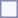<table style="border:1px solid #8888aa; background-color:#f7f8ff; padding:5px; font-size:95%; margin: 0px 12px 12px 0px;">
</table>
